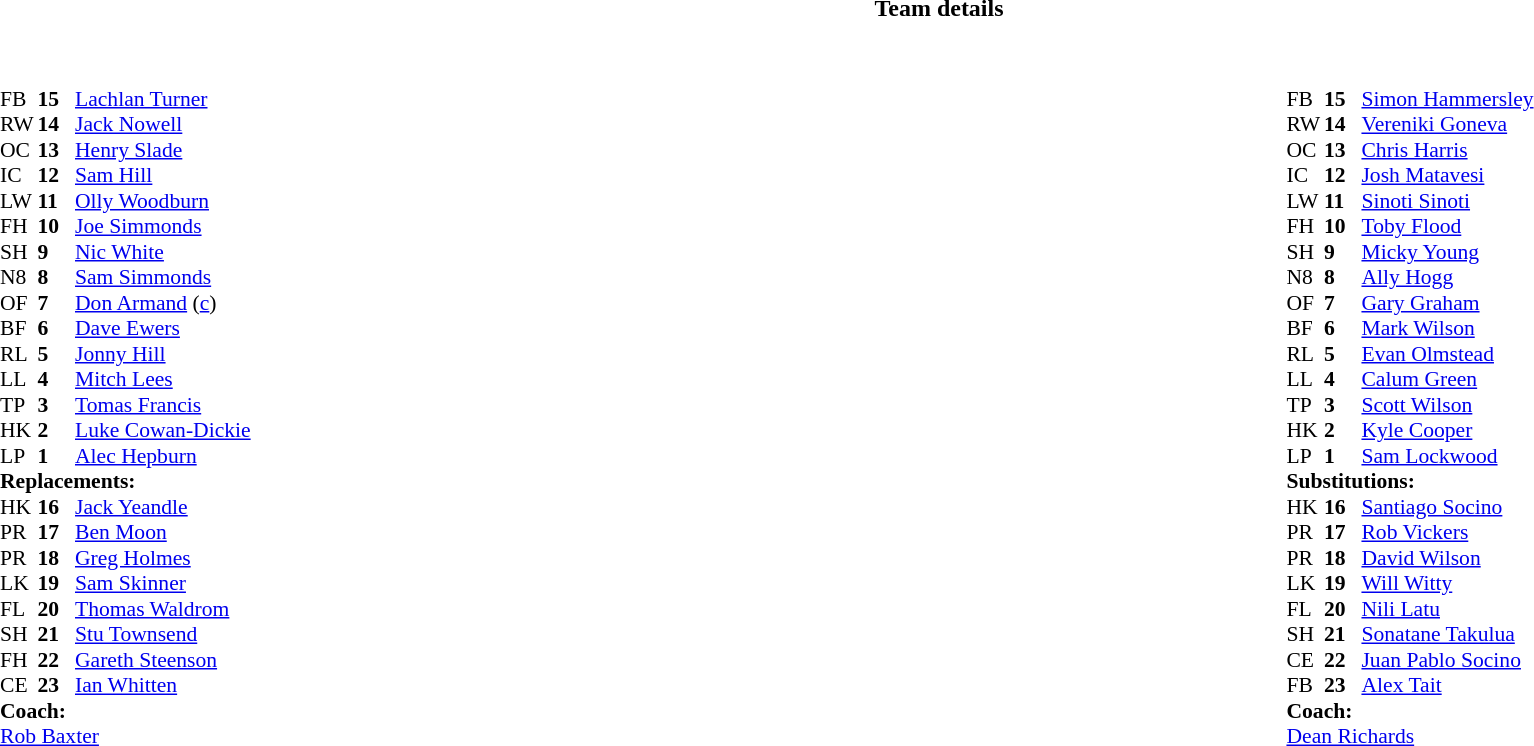<table border="0" style="width:100%;" class="collapsible collapsed">
<tr>
<th>Team details</th>
</tr>
<tr>
<td><br><table width="100%">
<tr>
<td valign="top" width="50%"><br><table style="font-size: 90%" cellspacing="0" cellpadding="0">
<tr>
<th width="25"></th>
<th width="25"></th>
</tr>
<tr>
<td>FB</td>
<td><strong>15</strong></td>
<td> <a href='#'>Lachlan Turner</a></td>
</tr>
<tr>
<td>RW</td>
<td><strong>14</strong></td>
<td> <a href='#'>Jack Nowell</a></td>
</tr>
<tr>
<td>OC</td>
<td><strong>13</strong></td>
<td> <a href='#'>Henry Slade</a></td>
<td></td>
<td></td>
</tr>
<tr>
<td>IC</td>
<td><strong>12</strong></td>
<td> <a href='#'>Sam Hill</a></td>
</tr>
<tr>
<td>LW</td>
<td><strong>11</strong></td>
<td> <a href='#'>Olly Woodburn</a></td>
</tr>
<tr>
<td>FH</td>
<td><strong>10</strong></td>
<td> <a href='#'>Joe Simmonds</a></td>
<td></td>
<td></td>
</tr>
<tr>
<td>SH</td>
<td><strong>9</strong></td>
<td> <a href='#'>Nic White</a></td>
<td></td>
<td></td>
</tr>
<tr>
<td>N8</td>
<td><strong>8</strong></td>
<td> <a href='#'>Sam Simmonds</a></td>
<td></td>
<td></td>
</tr>
<tr>
<td>OF</td>
<td><strong>7</strong></td>
<td> <a href='#'>Don Armand</a> (<a href='#'>c</a>)</td>
</tr>
<tr>
<td>BF</td>
<td><strong>6</strong></td>
<td> <a href='#'>Dave Ewers</a></td>
</tr>
<tr>
<td>RL</td>
<td><strong>5</strong></td>
<td> <a href='#'>Jonny Hill</a></td>
</tr>
<tr>
<td>LL</td>
<td><strong>4</strong></td>
<td> <a href='#'>Mitch Lees</a></td>
<td></td>
<td></td>
</tr>
<tr>
<td>TP</td>
<td><strong>3</strong></td>
<td> <a href='#'>Tomas Francis</a></td>
<td></td>
<td></td>
</tr>
<tr>
<td>HK</td>
<td><strong>2</strong></td>
<td> <a href='#'>Luke Cowan-Dickie</a></td>
<td></td>
<td></td>
</tr>
<tr>
<td>LP</td>
<td><strong>1</strong></td>
<td> <a href='#'>Alec Hepburn</a></td>
<td></td>
<td></td>
</tr>
<tr>
<td colspan=3><strong>Replacements:</strong></td>
</tr>
<tr>
<td>HK</td>
<td><strong>16</strong></td>
<td> <a href='#'>Jack Yeandle</a></td>
<td></td>
<td></td>
</tr>
<tr>
<td>PR</td>
<td><strong>17</strong></td>
<td> <a href='#'>Ben Moon</a></td>
<td></td>
<td></td>
</tr>
<tr>
<td>PR</td>
<td><strong>18</strong></td>
<td> <a href='#'>Greg Holmes</a></td>
<td></td>
<td></td>
</tr>
<tr>
<td>LK</td>
<td><strong>19</strong></td>
<td> <a href='#'>Sam Skinner</a></td>
<td></td>
<td></td>
</tr>
<tr>
<td>FL</td>
<td><strong>20</strong></td>
<td> <a href='#'>Thomas Waldrom</a></td>
<td></td>
<td></td>
</tr>
<tr>
<td>SH</td>
<td><strong>21</strong></td>
<td> <a href='#'>Stu Townsend</a></td>
<td></td>
<td></td>
</tr>
<tr>
<td>FH</td>
<td><strong>22</strong></td>
<td> <a href='#'>Gareth Steenson</a></td>
<td></td>
<td></td>
</tr>
<tr>
<td>CE</td>
<td><strong>23</strong></td>
<td> <a href='#'>Ian Whitten</a></td>
<td></td>
<td></td>
</tr>
<tr>
<td colspan=3><strong>Coach:</strong></td>
</tr>
<tr>
<td colspan="4"> <a href='#'>Rob Baxter</a></td>
</tr>
<tr>
</tr>
</table>
</td>
<td style="vertical-align:top; width:50%"><br><table style="font-size: 90%" cellspacing="0" cellpadding="0"  align="center">
<tr>
<th width="25"></th>
<th width="25"></th>
</tr>
<tr>
<td>FB</td>
<td><strong>15</strong></td>
<td> <a href='#'>Simon Hammersley</a></td>
<td></td>
<td></td>
</tr>
<tr>
<td>RW</td>
<td><strong>14</strong></td>
<td> <a href='#'>Vereniki Goneva</a></td>
</tr>
<tr>
<td>OC</td>
<td><strong>13</strong></td>
<td> <a href='#'>Chris Harris</a></td>
</tr>
<tr>
<td>IC</td>
<td><strong>12</strong></td>
<td> <a href='#'>Josh Matavesi</a></td>
<td></td>
<td></td>
<td></td>
<td></td>
</tr>
<tr>
<td>LW</td>
<td><strong>11</strong></td>
<td> <a href='#'>Sinoti Sinoti</a></td>
</tr>
<tr>
<td>FH</td>
<td><strong>10</strong></td>
<td> <a href='#'>Toby Flood</a></td>
<td></td>
<td colspan=2></td>
</tr>
<tr>
<td>SH</td>
<td><strong>9</strong></td>
<td> <a href='#'>Micky Young</a></td>
<td></td>
<td></td>
</tr>
<tr>
<td>N8</td>
<td><strong>8</strong></td>
<td> <a href='#'>Ally Hogg</a></td>
<td></td>
<td></td>
</tr>
<tr>
<td>OF</td>
<td><strong>7</strong></td>
<td> <a href='#'>Gary Graham</a></td>
</tr>
<tr>
<td>BF</td>
<td><strong>6</strong></td>
<td> <a href='#'>Mark Wilson</a></td>
</tr>
<tr>
<td>RL</td>
<td><strong>5</strong></td>
<td> <a href='#'>Evan Olmstead</a></td>
<td></td>
</tr>
<tr>
<td>LL</td>
<td><strong>4</strong></td>
<td> <a href='#'>Calum Green</a></td>
<td></td>
<td></td>
</tr>
<tr>
<td>TP</td>
<td><strong>3</strong></td>
<td> <a href='#'>Scott Wilson</a></td>
<td></td>
<td></td>
</tr>
<tr>
<td>HK</td>
<td><strong>2</strong></td>
<td> <a href='#'>Kyle Cooper</a></td>
<td></td>
<td colspan=2></td>
<td></td>
</tr>
<tr>
<td>LP</td>
<td><strong>1</strong></td>
<td> <a href='#'>Sam Lockwood</a></td>
<td></td>
<td></td>
</tr>
<tr>
<td colspan=3><strong>Substitutions:</strong></td>
</tr>
<tr>
<td>HK</td>
<td><strong>16</strong></td>
<td> <a href='#'>Santiago Socino</a></td>
<td></td>
<td></td>
<td></td>
<td></td>
</tr>
<tr>
<td>PR</td>
<td><strong>17</strong></td>
<td> <a href='#'>Rob Vickers</a></td>
<td></td>
<td></td>
</tr>
<tr>
<td>PR</td>
<td><strong>18</strong></td>
<td> <a href='#'>David Wilson</a></td>
<td></td>
<td></td>
</tr>
<tr>
<td>LK</td>
<td><strong>19</strong></td>
<td> <a href='#'>Will Witty</a></td>
<td></td>
<td></td>
</tr>
<tr>
<td>FL</td>
<td><strong>20</strong></td>
<td> <a href='#'>Nili Latu</a></td>
<td></td>
<td></td>
</tr>
<tr>
<td>SH</td>
<td><strong>21</strong></td>
<td> <a href='#'>Sonatane Takulua</a></td>
<td></td>
<td></td>
</tr>
<tr>
<td>CE</td>
<td><strong>22</strong></td>
<td> <a href='#'>Juan Pablo Socino</a></td>
<td></td>
<td></td>
<td></td>
<td></td>
</tr>
<tr>
<td>FB</td>
<td><strong>23</strong></td>
<td> <a href='#'>Alex Tait</a></td>
<td></td>
<td></td>
</tr>
<tr>
<td colspan=3><strong>Coach:</strong></td>
</tr>
<tr>
<td colspan="4"> <a href='#'>Dean Richards</a></td>
</tr>
</table>
</td>
</tr>
</table>
</td>
</tr>
</table>
